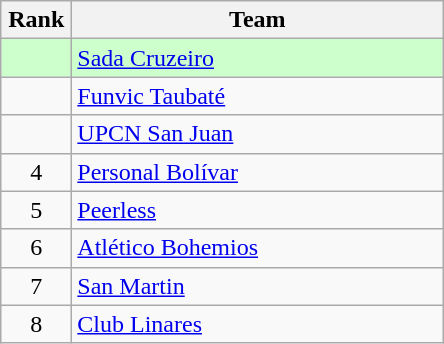<table class="wikitable" style="text-align: center;">
<tr>
<th width=40>Rank</th>
<th width=240>Team</th>
</tr>
<tr bgcolor=#ccffcc>
<td></td>
<td align=left> <a href='#'>Sada Cruzeiro</a></td>
</tr>
<tr>
<td></td>
<td align=left> <a href='#'>Funvic Taubaté</a></td>
</tr>
<tr>
<td></td>
<td align=left> <a href='#'>UPCN San Juan</a></td>
</tr>
<tr>
<td>4</td>
<td align=left> <a href='#'>Personal Bolívar</a></td>
</tr>
<tr>
<td>5</td>
<td align=left> <a href='#'>Peerless</a></td>
</tr>
<tr>
<td>6</td>
<td align=left> <a href='#'>Atlético Bohemios</a></td>
</tr>
<tr>
<td>7</td>
<td align=left> <a href='#'>San Martin</a></td>
</tr>
<tr>
<td>8</td>
<td align=left> <a href='#'>Club Linares</a></td>
</tr>
</table>
